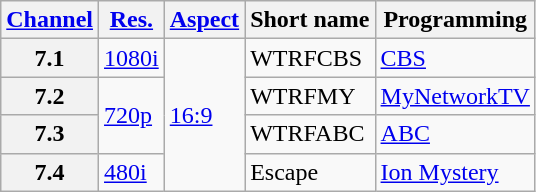<table class="wikitable">
<tr>
<th scope = "col"><a href='#'>Channel</a></th>
<th scope = "col"><a href='#'>Res.</a></th>
<th scope = "col"><a href='#'>Aspect</a></th>
<th scope = "col">Short name</th>
<th scope = "col">Programming</th>
</tr>
<tr>
<th scope = "row">7.1</th>
<td><a href='#'>1080i</a></td>
<td rowspan=4><a href='#'>16:9</a></td>
<td>WTRFCBS</td>
<td><a href='#'>CBS</a></td>
</tr>
<tr>
<th scope = "row">7.2</th>
<td rowspan=2><a href='#'>720p</a></td>
<td>WTRFMY</td>
<td><a href='#'>MyNetworkTV</a></td>
</tr>
<tr>
<th scope = "row">7.3</th>
<td>WTRFABC</td>
<td><a href='#'>ABC</a></td>
</tr>
<tr>
<th scope = "row">7.4</th>
<td><a href='#'>480i</a></td>
<td>Escape</td>
<td><a href='#'>Ion Mystery</a></td>
</tr>
</table>
